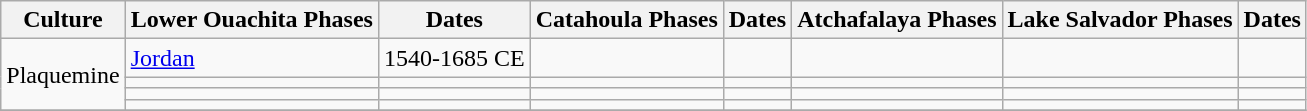<table class="wikitable">
<tr>
<th>Culture</th>
<th>Lower Ouachita Phases</th>
<th>Dates</th>
<th>Catahoula Phases</th>
<th>Dates</th>
<th>Atchafalaya Phases</th>
<th>Lake Salvador Phases</th>
<th>Dates</th>
</tr>
<tr>
<td rowspan="4">Plaquemine</td>
<td><a href='#'>Jordan</a></td>
<td>1540-1685 CE</td>
<td></td>
<td></td>
<td></td>
<td></td>
<td></td>
</tr>
<tr>
<td></td>
<td></td>
<td></td>
<td></td>
<td></td>
<td></td>
<td></td>
</tr>
<tr>
<td></td>
<td></td>
<td></td>
<td></td>
<td></td>
<td></td>
<td></td>
</tr>
<tr>
<td></td>
<td></td>
<td></td>
<td></td>
<td></td>
<td></td>
<td></td>
</tr>
<tr>
</tr>
</table>
